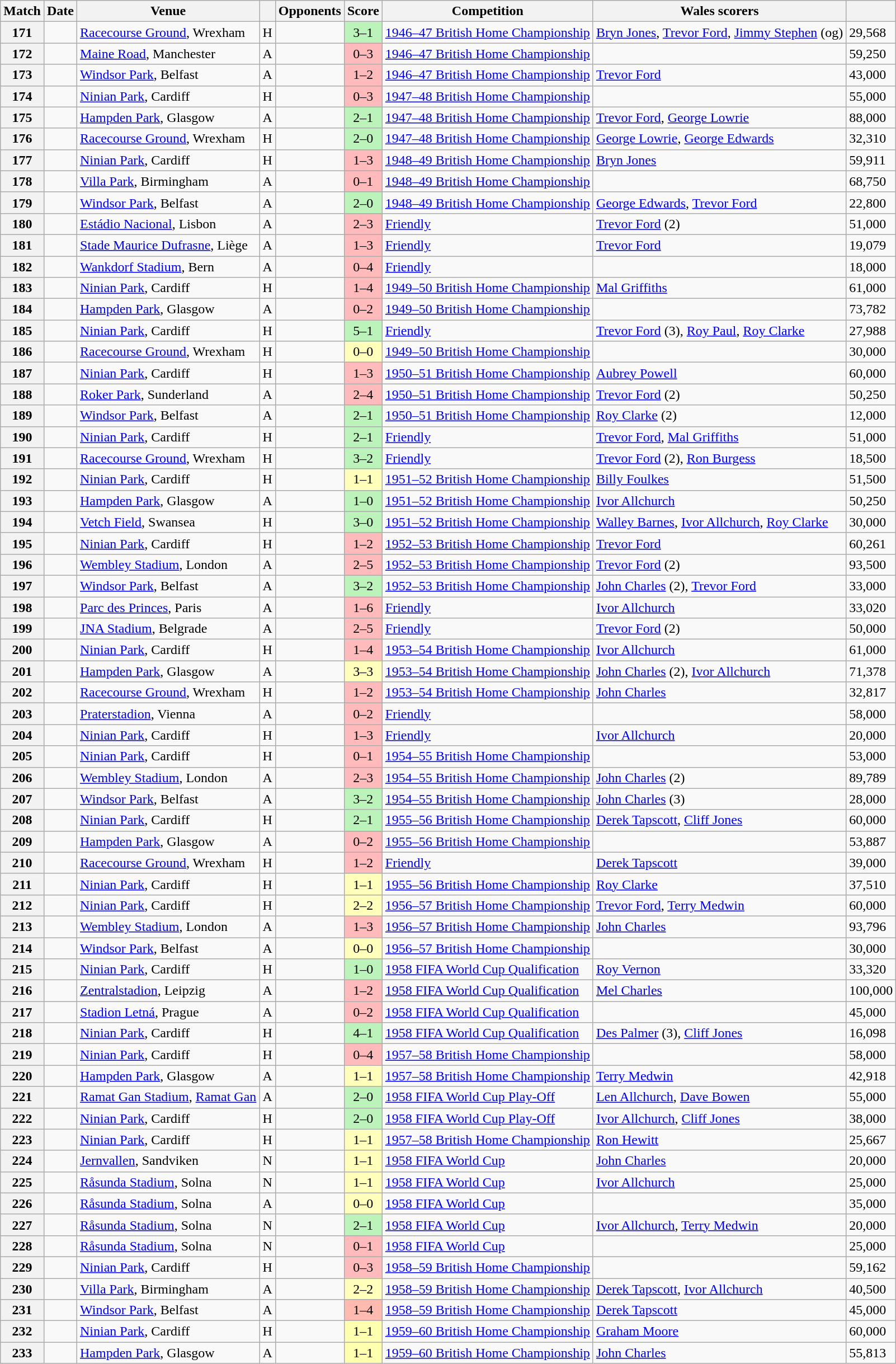<table class="wikitable plainrowheaders sortable">
<tr>
<th scope=col>Match </th>
<th scope=col>Date</th>
<th scope=col>Venue</th>
<th scope=col></th>
<th scope=col>Opponents</th>
<th scope=col>Score</th>
<th scope=col>Competition</th>
<th scope=col class=unsortable>Wales scorers</th>
<th></th>
</tr>
<tr>
<th scope=row>171</th>
<td></td>
<td><a href='#'>Racecourse Ground</a>, Wrexham</td>
<td>H</td>
<td></td>
<td align=center bgcolor=#BBF3BB>3–1</td>
<td><a href='#'>1946–47 British Home Championship</a></td>
<td><a href='#'>Bryn Jones</a>, <a href='#'>Trevor Ford</a>, <a href='#'>Jimmy Stephen</a> (og)</td>
<td>29,568</td>
</tr>
<tr>
<th scope=row>172</th>
<td></td>
<td><a href='#'>Maine Road</a>, Manchester</td>
<td>A</td>
<td></td>
<td align=center bgcolor=#FFBBBB>0–3</td>
<td><a href='#'>1946–47 British Home Championship</a></td>
<td></td>
<td>59,250</td>
</tr>
<tr>
<th scope=row>173</th>
<td></td>
<td><a href='#'>Windsor Park</a>, Belfast</td>
<td>A</td>
<td></td>
<td align=center bgcolor=#FFBBBB>1–2</td>
<td><a href='#'>1946–47 British Home Championship</a></td>
<td><a href='#'>Trevor Ford</a></td>
<td>43,000</td>
</tr>
<tr>
<th scope=row>174</th>
<td></td>
<td><a href='#'>Ninian Park</a>, Cardiff</td>
<td>H</td>
<td></td>
<td align=center bgcolor=#FFBBBB>0–3</td>
<td><a href='#'>1947–48 British Home Championship</a></td>
<td></td>
<td>55,000</td>
</tr>
<tr>
<th scope=row>175</th>
<td></td>
<td><a href='#'>Hampden Park</a>, Glasgow</td>
<td>A</td>
<td></td>
<td align=center bgcolor=#BBF3BB>2–1</td>
<td><a href='#'>1947–48 British Home Championship</a></td>
<td><a href='#'>Trevor Ford</a>, <a href='#'>George Lowrie</a></td>
<td>88,000</td>
</tr>
<tr>
<th scope=row>176</th>
<td></td>
<td><a href='#'>Racecourse Ground</a>, Wrexham</td>
<td>H</td>
<td></td>
<td align=center bgcolor=#BBF3BB>2–0</td>
<td><a href='#'>1947–48 British Home Championship</a></td>
<td><a href='#'>George Lowrie</a>, <a href='#'>George Edwards</a></td>
<td>32,310</td>
</tr>
<tr>
<th scope=row>177</th>
<td></td>
<td><a href='#'>Ninian Park</a>, Cardiff</td>
<td>H</td>
<td></td>
<td align=center bgcolor=#FFBBBB>1–3</td>
<td><a href='#'>1948–49 British Home Championship</a></td>
<td><a href='#'>Bryn Jones</a></td>
<td>59,911</td>
</tr>
<tr>
<th scope=row>178</th>
<td></td>
<td><a href='#'>Villa Park</a>, Birmingham</td>
<td>A</td>
<td></td>
<td align=center bgcolor=#FFBBBB>0–1</td>
<td><a href='#'>1948–49 British Home Championship</a></td>
<td></td>
<td>68,750</td>
</tr>
<tr>
<th scope=row>179</th>
<td></td>
<td><a href='#'>Windsor Park</a>, Belfast</td>
<td>A</td>
<td></td>
<td align=center bgcolor=#BBF3BB>2–0</td>
<td><a href='#'>1948–49 British Home Championship</a></td>
<td><a href='#'>George Edwards</a>, <a href='#'>Trevor Ford</a></td>
<td>22,800</td>
</tr>
<tr>
<th scope=row>180</th>
<td></td>
<td><a href='#'>Estádio Nacional</a>, Lisbon</td>
<td>A</td>
<td></td>
<td align=center bgcolor=#FFBBBB>2–3</td>
<td><a href='#'>Friendly</a></td>
<td><a href='#'>Trevor Ford</a> (2)</td>
<td>51,000</td>
</tr>
<tr>
<th scope=row>181</th>
<td></td>
<td><a href='#'>Stade Maurice Dufrasne</a>, Liège</td>
<td>A</td>
<td></td>
<td align=center bgcolor=#FFBBBB>1–3</td>
<td><a href='#'>Friendly</a></td>
<td><a href='#'>Trevor Ford</a></td>
<td>19,079</td>
</tr>
<tr>
<th scope=row>182</th>
<td></td>
<td><a href='#'>Wankdorf Stadium</a>, Bern</td>
<td>A</td>
<td></td>
<td align=center bgcolor=#FFBBBB>0–4</td>
<td><a href='#'>Friendly</a></td>
<td></td>
<td>18,000</td>
</tr>
<tr>
<th scope=row>183</th>
<td></td>
<td><a href='#'>Ninian Park</a>, Cardiff</td>
<td>H</td>
<td></td>
<td align=center bgcolor=#FFBBBB>1–4</td>
<td><a href='#'>1949–50 British Home Championship</a></td>
<td><a href='#'>Mal Griffiths</a></td>
<td>61,000</td>
</tr>
<tr>
<th scope=row>184</th>
<td></td>
<td><a href='#'>Hampden Park</a>, Glasgow</td>
<td>A</td>
<td></td>
<td align=center bgcolor=#FFBBBB>0–2</td>
<td><a href='#'>1949–50 British Home Championship</a></td>
<td></td>
<td>73,782</td>
</tr>
<tr>
<th scope=row>185</th>
<td></td>
<td><a href='#'>Ninian Park</a>, Cardiff</td>
<td>H</td>
<td></td>
<td align=center bgcolor=#BBF3BB>5–1</td>
<td><a href='#'>Friendly</a></td>
<td><a href='#'>Trevor Ford</a> (3), <a href='#'>Roy Paul</a>, <a href='#'>Roy Clarke</a></td>
<td>27,988</td>
</tr>
<tr>
<th scope=row>186</th>
<td></td>
<td><a href='#'>Racecourse Ground</a>, Wrexham</td>
<td>H</td>
<td></td>
<td align=center bgcolor=#FFFFBB>0–0</td>
<td><a href='#'>1949–50 British Home Championship</a></td>
<td></td>
<td>30,000</td>
</tr>
<tr>
<th scope=row>187</th>
<td></td>
<td><a href='#'>Ninian Park</a>, Cardiff</td>
<td>H</td>
<td></td>
<td align=center bgcolor=#FFBBBB>1–3</td>
<td><a href='#'>1950–51 British Home Championship</a></td>
<td><a href='#'>Aubrey Powell</a></td>
<td>60,000</td>
</tr>
<tr>
<th scope=row>188</th>
<td></td>
<td><a href='#'>Roker Park</a>, Sunderland</td>
<td>A</td>
<td></td>
<td align=center bgcolor=#FFBBBB>2–4</td>
<td><a href='#'>1950–51 British Home Championship</a></td>
<td><a href='#'>Trevor Ford</a> (2)</td>
<td>50,250</td>
</tr>
<tr>
<th scope=row>189</th>
<td></td>
<td><a href='#'>Windsor Park</a>, Belfast</td>
<td>A</td>
<td></td>
<td align=center bgcolor=#BBF3BB>2–1</td>
<td><a href='#'>1950–51 British Home Championship</a></td>
<td><a href='#'>Roy Clarke</a> (2)</td>
<td>12,000</td>
</tr>
<tr>
<th scope=row>190</th>
<td></td>
<td><a href='#'>Ninian Park</a>, Cardiff</td>
<td>H</td>
<td></td>
<td align=center bgcolor=#BBF3BB>2–1</td>
<td><a href='#'>Friendly</a></td>
<td><a href='#'>Trevor Ford</a>, <a href='#'>Mal Griffiths</a></td>
<td>51,000</td>
</tr>
<tr>
<th scope=row>191</th>
<td></td>
<td><a href='#'>Racecourse Ground</a>, Wrexham</td>
<td>H</td>
<td></td>
<td align=center bgcolor=#BBF3BB>3–2</td>
<td><a href='#'>Friendly</a></td>
<td><a href='#'>Trevor Ford</a> (2), <a href='#'>Ron Burgess</a></td>
<td>18,500</td>
</tr>
<tr>
<th scope=row>192</th>
<td></td>
<td><a href='#'>Ninian Park</a>, Cardiff</td>
<td>H</td>
<td></td>
<td align=center bgcolor=#FFFFBB>1–1</td>
<td><a href='#'>1951–52 British Home Championship</a></td>
<td><a href='#'>Billy Foulkes</a></td>
<td>51,500</td>
</tr>
<tr>
<th scope=row>193</th>
<td></td>
<td><a href='#'>Hampden Park</a>, Glasgow</td>
<td>A</td>
<td></td>
<td align=center bgcolor=#BBF3BB>1–0</td>
<td><a href='#'>1951–52 British Home Championship</a></td>
<td><a href='#'>Ivor Allchurch</a></td>
<td>50,250</td>
</tr>
<tr>
<th scope=row>194</th>
<td></td>
<td><a href='#'>Vetch Field</a>, Swansea</td>
<td>H</td>
<td></td>
<td align=center bgcolor=#BBF3BB>3–0</td>
<td><a href='#'>1951–52 British Home Championship</a></td>
<td><a href='#'>Walley Barnes</a>, <a href='#'>Ivor Allchurch</a>, <a href='#'>Roy Clarke</a></td>
<td>30,000</td>
</tr>
<tr>
<th scope=row>195</th>
<td></td>
<td><a href='#'>Ninian Park</a>, Cardiff</td>
<td>H</td>
<td></td>
<td align=center bgcolor=#FFBBBB>1–2</td>
<td><a href='#'>1952–53 British Home Championship</a></td>
<td><a href='#'>Trevor Ford</a></td>
<td>60,261</td>
</tr>
<tr>
<th scope=row>196</th>
<td></td>
<td><a href='#'>Wembley Stadium</a>, London</td>
<td>A</td>
<td></td>
<td align=center bgcolor=#FFBBBB>2–5</td>
<td><a href='#'>1952–53 British Home Championship</a></td>
<td><a href='#'>Trevor Ford</a> (2)</td>
<td>93,500</td>
</tr>
<tr>
<th scope=row>197</th>
<td></td>
<td><a href='#'>Windsor Park</a>, Belfast</td>
<td>A</td>
<td></td>
<td align=center bgcolor=#BBF3BB>3–2</td>
<td><a href='#'>1952–53 British Home Championship</a></td>
<td><a href='#'>John Charles</a> (2), <a href='#'>Trevor Ford</a></td>
<td>33,000</td>
</tr>
<tr>
<th scope=row>198</th>
<td></td>
<td><a href='#'>Parc des Princes</a>, Paris</td>
<td>A</td>
<td></td>
<td align=center bgcolor=#FFBBBB>1–6</td>
<td><a href='#'>Friendly</a></td>
<td><a href='#'>Ivor Allchurch</a></td>
<td>33,020</td>
</tr>
<tr>
<th scope=row>199</th>
<td></td>
<td><a href='#'>JNA Stadium</a>, Belgrade</td>
<td>A</td>
<td></td>
<td align=center bgcolor=#FFBBBB>2–5</td>
<td><a href='#'>Friendly</a></td>
<td><a href='#'>Trevor Ford</a> (2)</td>
<td>50,000</td>
</tr>
<tr>
<th scope=row>200</th>
<td></td>
<td><a href='#'>Ninian Park</a>, Cardiff</td>
<td>H</td>
<td></td>
<td align=center bgcolor=#FFBBBB>1–4</td>
<td><a href='#'>1953–54 British Home Championship</a></td>
<td><a href='#'>Ivor Allchurch</a></td>
<td>61,000</td>
</tr>
<tr>
<th scope=row>201</th>
<td></td>
<td><a href='#'>Hampden Park</a>, Glasgow</td>
<td>A</td>
<td></td>
<td align=center bgcolor=#FFFFBB>3–3</td>
<td><a href='#'>1953–54 British Home Championship</a></td>
<td><a href='#'>John Charles</a> (2), <a href='#'>Ivor Allchurch</a></td>
<td>71,378</td>
</tr>
<tr>
<th scope=row>202</th>
<td></td>
<td><a href='#'>Racecourse Ground</a>, Wrexham</td>
<td>H</td>
<td></td>
<td align=center bgcolor=#FFBBBB>1–2</td>
<td><a href='#'>1953–54 British Home Championship</a></td>
<td><a href='#'>John Charles</a></td>
<td>32,817</td>
</tr>
<tr>
<th scope=row>203</th>
<td></td>
<td><a href='#'>Praterstadion</a>, Vienna</td>
<td>A</td>
<td></td>
<td align=center bgcolor=#FFBBBB>0–2</td>
<td><a href='#'>Friendly</a></td>
<td></td>
<td>58,000</td>
</tr>
<tr>
<th scope=row>204</th>
<td></td>
<td><a href='#'>Ninian Park</a>, Cardiff</td>
<td>H</td>
<td></td>
<td align=center bgcolor=#FFBBBB>1–3</td>
<td><a href='#'>Friendly</a></td>
<td><a href='#'>Ivor Allchurch</a></td>
<td>20,000</td>
</tr>
<tr>
<th scope=row>205</th>
<td></td>
<td><a href='#'>Ninian Park</a>, Cardiff</td>
<td>H</td>
<td></td>
<td align=center bgcolor=#FFBBBB>0–1</td>
<td><a href='#'>1954–55 British Home Championship</a></td>
<td></td>
<td>53,000</td>
</tr>
<tr>
<th scope=row>206</th>
<td></td>
<td><a href='#'>Wembley Stadium</a>, London</td>
<td>A</td>
<td></td>
<td align=center bgcolor=#FFBBBB>2–3</td>
<td><a href='#'>1954–55 British Home Championship</a></td>
<td><a href='#'>John Charles</a> (2)</td>
<td>89,789</td>
</tr>
<tr>
<th scope=row>207</th>
<td></td>
<td><a href='#'>Windsor Park</a>, Belfast</td>
<td>A</td>
<td></td>
<td align=center bgcolor=#BBF3BB>3–2</td>
<td><a href='#'>1954–55 British Home Championship</a></td>
<td><a href='#'>John Charles</a> (3)</td>
<td>28,000</td>
</tr>
<tr>
<th scope=row>208</th>
<td></td>
<td><a href='#'>Ninian Park</a>, Cardiff</td>
<td>H</td>
<td></td>
<td align=center bgcolor=#BBF3BB>2–1</td>
<td><a href='#'>1955–56 British Home Championship</a></td>
<td><a href='#'>Derek Tapscott</a>, <a href='#'>Cliff Jones</a></td>
<td>60,000</td>
</tr>
<tr>
<th scope=row>209</th>
<td></td>
<td><a href='#'>Hampden Park</a>, Glasgow</td>
<td>A</td>
<td></td>
<td align=center bgcolor=#FFBBBB>0–2</td>
<td><a href='#'>1955–56 British Home Championship</a></td>
<td></td>
<td>53,887</td>
</tr>
<tr>
<th scope=row>210</th>
<td></td>
<td><a href='#'>Racecourse Ground</a>, Wrexham</td>
<td>H</td>
<td></td>
<td align=center bgcolor=#FFBBBB>1–2</td>
<td><a href='#'>Friendly</a></td>
<td><a href='#'>Derek Tapscott</a></td>
<td>39,000</td>
</tr>
<tr>
<th scope=row>211</th>
<td></td>
<td><a href='#'>Ninian Park</a>, Cardiff</td>
<td>H</td>
<td></td>
<td align=center bgcolor=#FFFFBB>1–1</td>
<td><a href='#'>1955–56 British Home Championship</a></td>
<td><a href='#'>Roy Clarke</a></td>
<td>37,510</td>
</tr>
<tr>
<th scope=row>212</th>
<td></td>
<td><a href='#'>Ninian Park</a>, Cardiff</td>
<td>H</td>
<td></td>
<td align=center bgcolor=#FFFFBB>2–2</td>
<td><a href='#'>1956–57 British Home Championship</a></td>
<td><a href='#'>Trevor Ford</a>, <a href='#'>Terry Medwin</a></td>
<td>60,000</td>
</tr>
<tr>
<th scope=row>213</th>
<td></td>
<td><a href='#'>Wembley Stadium</a>, London</td>
<td>A</td>
<td></td>
<td align=center bgcolor=#FFBBBB>1–3</td>
<td><a href='#'>1956–57 British Home Championship</a></td>
<td><a href='#'>John Charles</a></td>
<td>93,796</td>
</tr>
<tr>
<th scope=row>214</th>
<td></td>
<td><a href='#'>Windsor Park</a>, Belfast</td>
<td>A</td>
<td></td>
<td align=center bgcolor=#FFFFBB>0–0</td>
<td><a href='#'>1956–57 British Home Championship</a></td>
<td></td>
<td>30,000</td>
</tr>
<tr>
<th scope=row>215</th>
<td></td>
<td><a href='#'>Ninian Park</a>, Cardiff</td>
<td>H</td>
<td></td>
<td align=center bgcolor=#BBF3BB>1–0</td>
<td><a href='#'>1958 FIFA World Cup Qualification</a></td>
<td><a href='#'>Roy Vernon</a></td>
<td>33,320</td>
</tr>
<tr>
<th scope=row>216</th>
<td></td>
<td><a href='#'>Zentralstadion</a>, Leipzig</td>
<td>A</td>
<td></td>
<td align=center bgcolor=#FFBBBB>1–2</td>
<td><a href='#'>1958 FIFA World Cup Qualification</a></td>
<td><a href='#'>Mel Charles</a></td>
<td>100,000</td>
</tr>
<tr>
<th scope=row>217</th>
<td></td>
<td><a href='#'>Stadion Letná</a>, Prague</td>
<td>A</td>
<td></td>
<td align=center bgcolor=#FFBBBB>0–2</td>
<td><a href='#'>1958 FIFA World Cup Qualification</a></td>
<td></td>
<td>45,000</td>
</tr>
<tr>
<th scope=row>218</th>
<td></td>
<td><a href='#'>Ninian Park</a>, Cardiff</td>
<td>H</td>
<td></td>
<td align=center bgcolor=#BBF3BB>4–1</td>
<td><a href='#'>1958 FIFA World Cup Qualification</a></td>
<td><a href='#'>Des Palmer</a> (3), <a href='#'>Cliff Jones</a></td>
<td>16,098</td>
</tr>
<tr>
<th scope=row>219</th>
<td></td>
<td><a href='#'>Ninian Park</a>, Cardiff</td>
<td>H</td>
<td></td>
<td align=center bgcolor=#FFBBBB>0–4</td>
<td><a href='#'>1957–58 British Home Championship</a></td>
<td></td>
<td>58,000</td>
</tr>
<tr>
<th scope=row>220</th>
<td></td>
<td><a href='#'>Hampden Park</a>, Glasgow</td>
<td>A</td>
<td></td>
<td align=center bgcolor=#FFFFBB>1–1</td>
<td><a href='#'>1957–58 British Home Championship</a></td>
<td><a href='#'>Terry Medwin</a></td>
<td>42,918</td>
</tr>
<tr>
<th scope=row>221</th>
<td></td>
<td><a href='#'>Ramat Gan Stadium</a>, <a href='#'>Ramat Gan</a></td>
<td>A</td>
<td></td>
<td align=center bgcolor=#BBF3BB>2–0</td>
<td><a href='#'>1958 FIFA World Cup Play-Off</a></td>
<td><a href='#'>Len Allchurch</a>, <a href='#'>Dave Bowen</a></td>
<td>55,000</td>
</tr>
<tr>
<th scope=row>222</th>
<td></td>
<td><a href='#'>Ninian Park</a>, Cardiff</td>
<td>H</td>
<td></td>
<td align=center bgcolor=#BBF3BB>2–0</td>
<td><a href='#'>1958 FIFA World Cup Play-Off</a></td>
<td><a href='#'>Ivor Allchurch</a>, <a href='#'>Cliff Jones</a></td>
<td>38,000</td>
</tr>
<tr>
<th scope=row>223</th>
<td></td>
<td><a href='#'>Ninian Park</a>, Cardiff</td>
<td>H</td>
<td></td>
<td align=center bgcolor=#FFFFBB>1–1</td>
<td><a href='#'>1957–58 British Home Championship</a></td>
<td><a href='#'>Ron Hewitt</a></td>
<td>25,667</td>
</tr>
<tr>
<th scope=row>224</th>
<td></td>
<td><a href='#'>Jernvallen</a>, Sandviken</td>
<td>N</td>
<td></td>
<td align=center bgcolor=#FFFFBB>1–1</td>
<td><a href='#'>1958 FIFA World Cup</a></td>
<td><a href='#'>John Charles</a></td>
<td>20,000</td>
</tr>
<tr>
<th scope=row>225</th>
<td></td>
<td><a href='#'>Råsunda Stadium</a>, Solna</td>
<td>N</td>
<td></td>
<td align=center bgcolor=#FFFFBB>1–1</td>
<td><a href='#'>1958 FIFA World Cup</a></td>
<td><a href='#'>Ivor Allchurch</a></td>
<td>25,000</td>
</tr>
<tr>
<th scope=row>226</th>
<td></td>
<td><a href='#'>Råsunda Stadium</a>, Solna</td>
<td>A</td>
<td></td>
<td align=center bgcolor=#FFFFBB>0–0</td>
<td><a href='#'>1958 FIFA World Cup</a></td>
<td></td>
<td>35,000</td>
</tr>
<tr>
<th scope=row>227</th>
<td></td>
<td><a href='#'>Råsunda Stadium</a>, Solna</td>
<td>N</td>
<td></td>
<td align=center bgcolor=#BBF3BB>2–1</td>
<td><a href='#'>1958 FIFA World Cup</a></td>
<td><a href='#'>Ivor Allchurch</a>, <a href='#'>Terry Medwin</a></td>
<td>20,000</td>
</tr>
<tr>
<th scope=row>228</th>
<td></td>
<td><a href='#'>Råsunda Stadium</a>, Solna</td>
<td>N</td>
<td></td>
<td align=center bgcolor=#FFBBBB>0–1</td>
<td><a href='#'>1958 FIFA World Cup</a></td>
<td></td>
<td>25,000</td>
</tr>
<tr>
<th scope=row>229</th>
<td></td>
<td><a href='#'>Ninian Park</a>, Cardiff</td>
<td>H</td>
<td></td>
<td align=center bgcolor=#FFBBBB>0–3</td>
<td><a href='#'>1958–59 British Home Championship</a></td>
<td></td>
<td>59,162</td>
</tr>
<tr>
<th scope=row>230</th>
<td></td>
<td><a href='#'>Villa Park</a>, Birmingham</td>
<td>A</td>
<td></td>
<td align=center bgcolor=#FFFFBB>2–2</td>
<td><a href='#'>1958–59 British Home Championship</a></td>
<td><a href='#'>Derek Tapscott</a>, <a href='#'>Ivor Allchurch</a></td>
<td>40,500</td>
</tr>
<tr>
<th scope=row>231</th>
<td></td>
<td><a href='#'>Windsor Park</a>, Belfast</td>
<td>A</td>
<td></td>
<td align=center bgcolor=#FFFBBBB>1–4</td>
<td><a href='#'>1958–59 British Home Championship</a></td>
<td><a href='#'>Derek Tapscott</a></td>
<td>45,000</td>
</tr>
<tr>
<th scope=row>232</th>
<td></td>
<td><a href='#'>Ninian Park</a>, Cardiff</td>
<td>H</td>
<td></td>
<td align=center bgcolor=#FFFFFBB>1–1</td>
<td><a href='#'>1959–60 British Home Championship</a></td>
<td><a href='#'>Graham Moore</a></td>
<td>60,000</td>
</tr>
<tr>
<th scope=row>233</th>
<td></td>
<td><a href='#'>Hampden Park</a>, Glasgow</td>
<td>A</td>
<td></td>
<td align=center bgcolor=#FFFFFBB>1–1</td>
<td><a href='#'>1959–60 British Home Championship</a></td>
<td><a href='#'>John Charles</a></td>
<td>55,813</td>
</tr>
</table>
